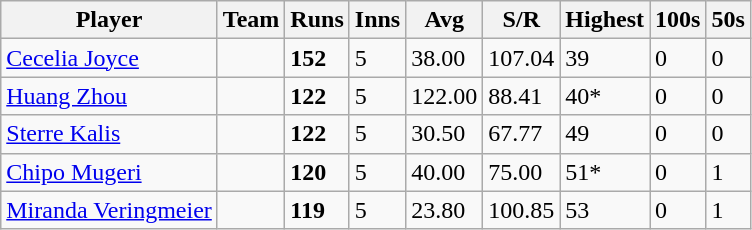<table class="wikitable">
<tr>
<th>Player</th>
<th>Team</th>
<th>Runs</th>
<th>Inns</th>
<th>Avg</th>
<th>S/R</th>
<th>Highest</th>
<th>100s</th>
<th>50s</th>
</tr>
<tr>
<td><a href='#'>Cecelia Joyce</a></td>
<td></td>
<td><strong>152</strong></td>
<td>5</td>
<td>38.00</td>
<td>107.04</td>
<td>39</td>
<td>0</td>
<td>0</td>
</tr>
<tr>
<td><a href='#'>Huang Zhou</a></td>
<td></td>
<td><strong>122</strong></td>
<td>5</td>
<td>122.00</td>
<td>88.41</td>
<td>40*</td>
<td>0</td>
<td>0</td>
</tr>
<tr>
<td><a href='#'>Sterre Kalis</a></td>
<td></td>
<td><strong>122</strong></td>
<td>5</td>
<td>30.50</td>
<td>67.77</td>
<td>49</td>
<td>0</td>
<td>0</td>
</tr>
<tr>
<td><a href='#'>Chipo Mugeri</a></td>
<td></td>
<td><strong>120</strong></td>
<td>5</td>
<td>40.00</td>
<td>75.00</td>
<td>51*</td>
<td>0</td>
<td>1</td>
</tr>
<tr>
<td><a href='#'>Miranda Veringmeier</a></td>
<td></td>
<td><strong>119</strong></td>
<td>5</td>
<td>23.80</td>
<td>100.85</td>
<td>53</td>
<td>0</td>
<td>1</td>
</tr>
</table>
